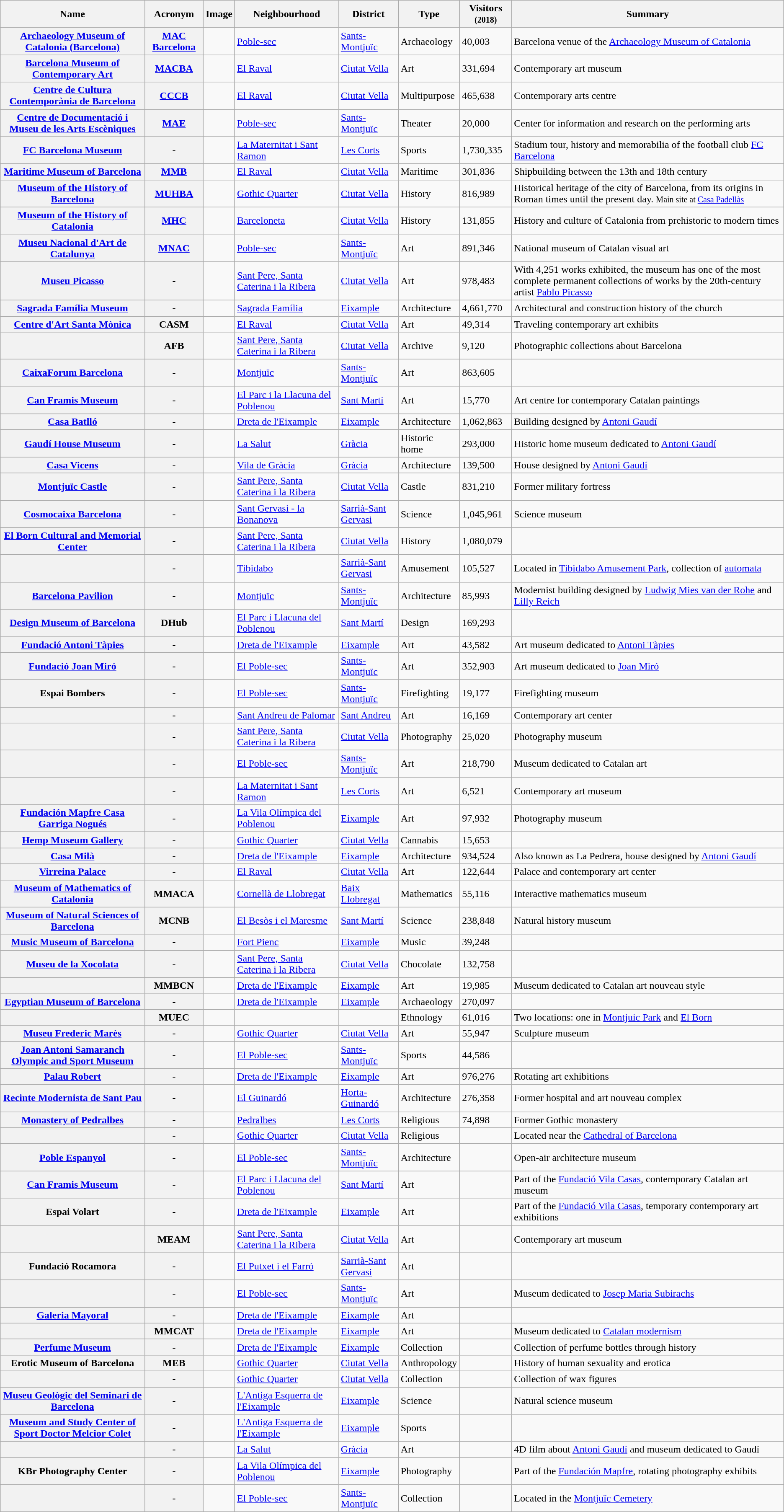<table class="wikitable sortable">
<tr>
<th>Name</th>
<th>Acronym</th>
<th>Image</th>
<th>Neighbourhood</th>
<th>District</th>
<th>Type</th>
<th>Visitors <small>(2018)</small></th>
<th>Summary</th>
</tr>
<tr>
<th> <a href='#'>Archaeology Museum of Catalonia (Barcelona)</a></th>
<th><a href='#'>MAC Barcelona</a></th>
<td></td>
<td><a href='#'>Poble-sec</a></td>
<td><a href='#'>Sants-Montjuïc</a></td>
<td>Archaeology</td>
<td>40,003</td>
<td>Barcelona venue of the <a href='#'>Archaeology Museum of Catalonia</a></td>
</tr>
<tr>
<th> <a href='#'>Barcelona Museum of Contemporary Art</a></th>
<th><a href='#'>MACBA</a></th>
<td></td>
<td><a href='#'>El Raval</a></td>
<td><a href='#'>Ciutat Vella</a></td>
<td>Art</td>
<td>331,694</td>
<td>Contemporary art museum</td>
</tr>
<tr>
<th> <a href='#'>Centre de Cultura Contemporània de Barcelona</a></th>
<th><a href='#'>CCCB</a></th>
<td></td>
<td><a href='#'>El Raval</a></td>
<td><a href='#'>Ciutat Vella</a></td>
<td>Multipurpose</td>
<td>465,638</td>
<td>Contemporary arts centre</td>
</tr>
<tr>
<th><a href='#'>Centre de Documentació i Museu de les Arts Escèniques</a></th>
<th><a href='#'>MAE</a></th>
<td></td>
<td><a href='#'>Poble-sec</a></td>
<td><a href='#'>Sants-Montjuïc</a></td>
<td>Theater</td>
<td>20,000</td>
<td>Center for information and research on the performing arts</td>
</tr>
<tr>
<th> <a href='#'>FC Barcelona Museum</a></th>
<th>-</th>
<td></td>
<td><a href='#'>La Maternitat i Sant Ramon</a></td>
<td><a href='#'>Les Corts</a></td>
<td>Sports</td>
<td>1,730,335</td>
<td>Stadium tour, history and memorabilia of the football club <a href='#'>FC Barcelona</a></td>
</tr>
<tr>
<th> <a href='#'>Maritime Museum of Barcelona</a></th>
<th><a href='#'>MMB</a></th>
<td></td>
<td><a href='#'>El Raval</a></td>
<td><a href='#'>Ciutat Vella</a></td>
<td>Maritime</td>
<td>301,836</td>
<td>Shipbuilding between the 13th and 18th century</td>
</tr>
<tr>
<th><a href='#'>Museum of the History of Barcelona</a></th>
<th><a href='#'>MUHBA</a></th>
<td></td>
<td><a href='#'>Gothic Quarter</a></td>
<td><a href='#'>Ciutat Vella</a></td>
<td>History</td>
<td>816,989</td>
<td>Historical heritage of the city of Barcelona, from its origins in Roman times until the present day. <small>Main site at <a href='#'>Casa Padellàs</a></small></td>
</tr>
<tr>
<th><a href='#'>Museum of the History of Catalonia</a></th>
<th><a href='#'>MHC</a></th>
<td></td>
<td><a href='#'>Barceloneta</a></td>
<td><a href='#'>Ciutat Vella</a></td>
<td>History</td>
<td>131,855</td>
<td>History and culture of Catalonia from prehistoric to modern times</td>
</tr>
<tr>
<th><a href='#'>Museu Nacional d'Art de Catalunya</a></th>
<th><a href='#'>MNAC</a></th>
<td></td>
<td><a href='#'>Poble-sec</a></td>
<td><a href='#'>Sants-Montjuïc</a></td>
<td>Art</td>
<td>891,346</td>
<td>National museum of Catalan visual art</td>
</tr>
<tr>
<th> <a href='#'>Museu Picasso</a></th>
<th>-</th>
<td></td>
<td><a href='#'>Sant Pere, Santa Caterina i la Ribera</a></td>
<td><a href='#'>Ciutat Vella</a></td>
<td>Art</td>
<td>978,483</td>
<td>With 4,251 works exhibited, the museum has one of the most complete permanent collections of works by the 20th-century artist <a href='#'>Pablo Picasso</a></td>
</tr>
<tr>
<th> <a href='#'>Sagrada Família Museum</a></th>
<th>-</th>
<td></td>
<td><a href='#'>Sagrada Família</a></td>
<td><a href='#'>Eixample</a></td>
<td>Architecture</td>
<td>4,661,770</td>
<td>Architectural and construction history of the church</td>
</tr>
<tr>
<th><a href='#'>Centre d'Art Santa Mònica</a></th>
<th>CASM</th>
<td></td>
<td><a href='#'>El Raval</a></td>
<td><a href='#'>Ciutat Vella</a></td>
<td>Art</td>
<td>49,314</td>
<td>Traveling contemporary art exhibits</td>
</tr>
<tr>
<th></th>
<th>AFB</th>
<td></td>
<td><a href='#'>Sant Pere, Santa Caterina i la Ribera</a></td>
<td><a href='#'>Ciutat Vella</a></td>
<td>Archive</td>
<td>9,120</td>
<td>Photographic collections about Barcelona</td>
</tr>
<tr>
<th><a href='#'>CaixaForum Barcelona</a></th>
<th>-</th>
<td></td>
<td><a href='#'>Montjuïc</a></td>
<td><a href='#'>Sants-Montjuïc</a></td>
<td>Art</td>
<td>863,605</td>
<td></td>
</tr>
<tr>
<th><a href='#'>Can Framis Museum</a></th>
<th>-</th>
<td></td>
<td><a href='#'>El Parc i la Llacuna del Poblenou</a></td>
<td><a href='#'>Sant Martí</a></td>
<td>Art</td>
<td>15,770</td>
<td>Art centre for contemporary Catalan paintings</td>
</tr>
<tr>
<th><a href='#'>Casa Batlló</a></th>
<th>-</th>
<td></td>
<td><a href='#'>Dreta de l'Eixample</a></td>
<td><a href='#'>Eixample</a></td>
<td>Architecture</td>
<td>1,062,863</td>
<td>Building designed by <a href='#'>Antoni Gaudí</a></td>
</tr>
<tr>
<th><a href='#'>Gaudí House Museum</a></th>
<th>-</th>
<td></td>
<td><a href='#'>La Salut</a></td>
<td><a href='#'>Gràcia</a></td>
<td>Historic home</td>
<td>293,000</td>
<td>Historic home museum dedicated to <a href='#'>Antoni Gaudí</a></td>
</tr>
<tr>
<th><a href='#'>Casa Vicens</a></th>
<th>-</th>
<td></td>
<td><a href='#'>Vila de Gràcia</a></td>
<td><a href='#'>Gràcia</a></td>
<td>Architecture</td>
<td>139,500</td>
<td>House designed by <a href='#'>Antoni Gaudí</a></td>
</tr>
<tr>
<th><a href='#'>Montjuïc Castle</a></th>
<th>-</th>
<td></td>
<td><a href='#'>Sant Pere, Santa Caterina i la Ribera</a></td>
<td><a href='#'>Ciutat Vella</a></td>
<td>Castle</td>
<td>831,210</td>
<td>Former military fortress</td>
</tr>
<tr>
<th><a href='#'>Cosmocaixa Barcelona</a></th>
<th>-</th>
<td></td>
<td><a href='#'>Sant Gervasi - la Bonanova</a></td>
<td><a href='#'>Sarrià-Sant Gervasi</a></td>
<td>Science</td>
<td>1,045,961</td>
<td>Science museum</td>
</tr>
<tr>
<th><a href='#'>El Born Cultural and Memorial Center</a></th>
<th>-</th>
<td></td>
<td><a href='#'>Sant Pere, Santa Caterina i la Ribera</a></td>
<td><a href='#'>Ciutat Vella</a></td>
<td>History</td>
<td>1,080,079</td>
<td></td>
</tr>
<tr>
<th></th>
<th>-</th>
<td></td>
<td><a href='#'>Tibidabo</a></td>
<td><a href='#'>Sarrià-Sant Gervasi</a></td>
<td>Amusement</td>
<td>105,527</td>
<td>Located in <a href='#'>Tibidabo Amusement Park</a>, collection of <a href='#'>automata</a></td>
</tr>
<tr>
<th><a href='#'>Barcelona Pavilion</a></th>
<th>-</th>
<td></td>
<td><a href='#'>Montjuïc</a></td>
<td><a href='#'>Sants-Montjuïc</a></td>
<td>Architecture</td>
<td>85,993</td>
<td>Modernist building designed by <a href='#'>Ludwig Mies van der Rohe</a> and <a href='#'>Lilly Reich</a></td>
</tr>
<tr>
<th><a href='#'>Design Museum of Barcelona</a></th>
<th>DHub</th>
<td></td>
<td><a href='#'>El Parc i Llacuna del Poblenou</a></td>
<td><a href='#'>Sant Martí</a></td>
<td>Design</td>
<td>169,293</td>
<td></td>
</tr>
<tr>
<th><a href='#'>Fundació Antoni Tàpies</a></th>
<th>-</th>
<td></td>
<td><a href='#'>Dreta de l'Eixample</a></td>
<td><a href='#'>Eixample</a></td>
<td>Art</td>
<td>43,582</td>
<td>Art museum dedicated to <a href='#'>Antoni Tàpies</a></td>
</tr>
<tr>
<th><a href='#'>Fundació Joan Miró</a></th>
<th>-</th>
<td></td>
<td><a href='#'>El Poble-sec</a></td>
<td><a href='#'>Sants-Montjuïc</a></td>
<td>Art</td>
<td>352,903</td>
<td>Art museum dedicated to <a href='#'>Joan Miró</a></td>
</tr>
<tr>
<th>Espai Bombers</th>
<th>-</th>
<td></td>
<td><a href='#'>El Poble-sec</a></td>
<td><a href='#'>Sants-Montjuïc</a></td>
<td>Firefighting</td>
<td>19,177</td>
<td>Firefighting museum</td>
</tr>
<tr>
<th></th>
<th>-</th>
<td></td>
<td><a href='#'>Sant Andreu de Palomar</a></td>
<td><a href='#'>Sant Andreu</a></td>
<td>Art</td>
<td>16,169</td>
<td>Contemporary art center</td>
</tr>
<tr>
<th></th>
<th>-</th>
<td></td>
<td><a href='#'>Sant Pere, Santa Caterina i la Ribera</a></td>
<td><a href='#'>Ciutat Vella</a></td>
<td>Photography</td>
<td>25,020</td>
<td>Photography museum</td>
</tr>
<tr>
<th></th>
<th>-</th>
<td></td>
<td><a href='#'>El Poble-sec</a></td>
<td><a href='#'>Sants-Montjuïc</a></td>
<td>Art</td>
<td>218,790</td>
<td>Museum dedicated to Catalan art</td>
</tr>
<tr>
<th></th>
<th>-</th>
<td></td>
<td><a href='#'>La Maternitat i Sant Ramon</a></td>
<td><a href='#'>Les Corts</a></td>
<td>Art</td>
<td>6,521</td>
<td>Contemporary art museum</td>
</tr>
<tr>
<th><a href='#'>Fundación Mapfre Casa Garriga Nogués</a></th>
<th>-</th>
<td></td>
<td><a href='#'>La Vila Olímpica del Poblenou</a></td>
<td><a href='#'>Eixample</a></td>
<td>Art</td>
<td>97,932</td>
<td>Photography museum</td>
</tr>
<tr>
<th><a href='#'>Hemp Museum Gallery</a></th>
<th>-</th>
<td></td>
<td><a href='#'>Gothic Quarter</a></td>
<td><a href='#'>Ciutat Vella</a></td>
<td>Cannabis</td>
<td>15,653</td>
<td></td>
</tr>
<tr>
<th><a href='#'>Casa Milà</a></th>
<th>-</th>
<td></td>
<td><a href='#'>Dreta de l'Eixample</a></td>
<td><a href='#'>Eixample</a></td>
<td>Architecture</td>
<td>934,524</td>
<td>Also known as La Pedrera, house designed by <a href='#'>Antoni Gaudí</a></td>
</tr>
<tr>
<th><a href='#'>Virreina Palace</a></th>
<th>-</th>
<td></td>
<td><a href='#'>El Raval</a></td>
<td><a href='#'>Ciutat Vella</a></td>
<td>Art</td>
<td>122,644</td>
<td>Palace and contemporary art center</td>
</tr>
<tr>
<th><a href='#'>Museum of Mathematics of Catalonia</a></th>
<th>MMACA</th>
<td></td>
<td><a href='#'>Cornellà de Llobregat</a></td>
<td><a href='#'>Baix Llobregat</a></td>
<td>Mathematics</td>
<td>55,116</td>
<td>Interactive mathematics museum</td>
</tr>
<tr>
<th><a href='#'>Museum of Natural Sciences of Barcelona</a></th>
<th>MCNB</th>
<td></td>
<td><a href='#'>El Besòs i el Maresme</a></td>
<td><a href='#'>Sant Martí</a></td>
<td>Science</td>
<td>238,848</td>
<td>Natural history museum</td>
</tr>
<tr>
<th><a href='#'>Music Museum of Barcelona</a></th>
<th>-</th>
<td></td>
<td><a href='#'>Fort Pienc</a></td>
<td><a href='#'>Eixample</a></td>
<td>Music</td>
<td>39,248</td>
<td></td>
</tr>
<tr>
<th><a href='#'>Museu de la Xocolata</a></th>
<th>-</th>
<td></td>
<td><a href='#'>Sant Pere, Santa Caterina i la Ribera</a></td>
<td><a href='#'>Ciutat Vella</a></td>
<td>Chocolate</td>
<td>132,758</td>
<td></td>
</tr>
<tr>
<th></th>
<th>MMBCN</th>
<td></td>
<td><a href='#'>Dreta de l'Eixample</a></td>
<td><a href='#'>Eixample</a></td>
<td>Art</td>
<td>19,985</td>
<td>Museum dedicated to Catalan art nouveau style</td>
</tr>
<tr>
<th><a href='#'>Egyptian Museum of Barcelona</a></th>
<th>-</th>
<td></td>
<td><a href='#'>Dreta de l'Eixample</a></td>
<td><a href='#'>Eixample</a></td>
<td>Archaeology</td>
<td>270,097</td>
<td></td>
</tr>
<tr>
<th></th>
<th>MUEC</th>
<td></td>
<td></td>
<td></td>
<td>Ethnology</td>
<td>61,016</td>
<td>Two locations: one in <a href='#'>Montjuic Park</a> and <a href='#'>El Born</a></td>
</tr>
<tr>
<th><a href='#'>Museu Frederic Marès</a></th>
<th>-</th>
<td></td>
<td><a href='#'>Gothic Quarter</a></td>
<td><a href='#'>Ciutat Vella</a></td>
<td>Art</td>
<td>55,947</td>
<td>Sculpture museum</td>
</tr>
<tr>
<th><a href='#'>Joan Antoni Samaranch Olympic and Sport Museum</a></th>
<th>-</th>
<td></td>
<td><a href='#'>El Poble-sec</a></td>
<td><a href='#'>Sants-Montjuïc</a></td>
<td>Sports</td>
<td>44,586</td>
<td></td>
</tr>
<tr>
<th><a href='#'>Palau Robert</a></th>
<th>-</th>
<td></td>
<td><a href='#'>Dreta de l'Eixample</a></td>
<td><a href='#'>Eixample</a></td>
<td>Art</td>
<td>976,276</td>
<td>Rotating art exhibitions</td>
</tr>
<tr>
<th><a href='#'>Recinte Modernista de Sant Pau</a></th>
<th>-</th>
<td></td>
<td><a href='#'>El Guinardó</a></td>
<td><a href='#'>Horta-Guinardó</a></td>
<td>Architecture</td>
<td>276,358</td>
<td>Former hospital and art nouveau complex</td>
</tr>
<tr>
<th><a href='#'>Monastery of Pedralbes</a></th>
<th>-</th>
<td></td>
<td><a href='#'>Pedralbes</a></td>
<td><a href='#'>Les Corts</a></td>
<td>Religious</td>
<td>74,898</td>
<td>Former Gothic monastery</td>
</tr>
<tr>
<th></th>
<th>-</th>
<td></td>
<td><a href='#'>Gothic Quarter</a></td>
<td><a href='#'>Ciutat Vella</a></td>
<td>Religious</td>
<td></td>
<td>Located near the <a href='#'>Cathedral of Barcelona</a></td>
</tr>
<tr>
<th><a href='#'>Poble Espanyol</a></th>
<th>-</th>
<td></td>
<td><a href='#'>El Poble-sec</a></td>
<td><a href='#'>Sants-Montjuïc</a></td>
<td>Architecture</td>
<td></td>
<td>Open-air architecture museum</td>
</tr>
<tr>
<th><a href='#'>Can Framis Museum</a></th>
<th>-</th>
<td></td>
<td><a href='#'>El Parc i Llacuna del Poblenou</a></td>
<td><a href='#'>Sant Martí</a></td>
<td>Art</td>
<td></td>
<td>Part of the <a href='#'>Fundació Vila Casas</a>, contemporary Catalan art museum</td>
</tr>
<tr>
<th>Espai Volart</th>
<th>-</th>
<td></td>
<td><a href='#'>Dreta de l'Eixample</a></td>
<td><a href='#'>Eixample</a></td>
<td>Art</td>
<td></td>
<td>Part of the <a href='#'>Fundació Vila Casas</a>, temporary contemporary art exhibitions</td>
</tr>
<tr>
<th></th>
<th>MEAM</th>
<td></td>
<td><a href='#'>Sant Pere, Santa Caterina i la Ribera</a></td>
<td><a href='#'>Ciutat Vella</a></td>
<td>Art</td>
<td></td>
<td>Contemporary art museum</td>
</tr>
<tr>
<th>Fundació Rocamora</th>
<th>-</th>
<td></td>
<td><a href='#'>El Putxet i el Farró</a></td>
<td><a href='#'>Sarrià-Sant Gervasi</a></td>
<td>Art</td>
<td></td>
<td></td>
</tr>
<tr>
<th></th>
<th>-</th>
<td></td>
<td><a href='#'>El Poble-sec</a></td>
<td><a href='#'>Sants-Montjuïc</a></td>
<td>Art</td>
<td></td>
<td>Museum dedicated to <a href='#'>Josep Maria Subirachs</a></td>
</tr>
<tr>
<th><a href='#'>Galeria Mayoral</a></th>
<th>-</th>
<td></td>
<td><a href='#'>Dreta de l'Eixample</a></td>
<td><a href='#'>Eixample</a></td>
<td>Art</td>
<td></td>
<td></td>
</tr>
<tr>
<th></th>
<th>MMCAT</th>
<td></td>
<td><a href='#'>Dreta de l'Eixample</a></td>
<td><a href='#'>Eixample</a></td>
<td>Art</td>
<td></td>
<td>Museum dedicated to <a href='#'>Catalan modernism</a></td>
</tr>
<tr>
<th><a href='#'>Perfume Museum</a></th>
<th>-</th>
<td></td>
<td><a href='#'>Dreta de l'Eixample</a></td>
<td><a href='#'>Eixample</a></td>
<td>Collection</td>
<td></td>
<td>Collection of perfume bottles through history</td>
</tr>
<tr>
<th>Erotic Museum of Barcelona</th>
<th>MEB</th>
<td></td>
<td><a href='#'>Gothic Quarter</a></td>
<td><a href='#'>Ciutat Vella</a></td>
<td>Anthropology</td>
<td></td>
<td>History of human sexuality and erotica</td>
</tr>
<tr>
<th></th>
<th>-</th>
<td></td>
<td><a href='#'>Gothic Quarter</a></td>
<td><a href='#'>Ciutat Vella</a></td>
<td>Collection</td>
<td></td>
<td>Collection of wax figures</td>
</tr>
<tr>
<th><a href='#'>Museu Geològic del Seminari de Barcelona</a></th>
<th>-</th>
<td></td>
<td><a href='#'>L'Antiga Esquerra de l'Eixample</a></td>
<td><a href='#'>Eixample</a></td>
<td>Science</td>
<td></td>
<td>Natural science museum</td>
</tr>
<tr>
<th><a href='#'>Museum and Study Center of Sport Doctor Melcior Colet</a></th>
<th>-</th>
<td></td>
<td><a href='#'>L'Antiga Esquerra de l'Eixample</a></td>
<td><a href='#'>Eixample</a></td>
<td>Sports</td>
<td></td>
<td></td>
</tr>
<tr>
<th></th>
<th>-</th>
<td></td>
<td><a href='#'>La Salut</a></td>
<td><a href='#'>Gràcia</a></td>
<td>Art</td>
<td></td>
<td>4D film about <a href='#'>Antoni Gaudí</a> and museum dedicated to Gaudí</td>
</tr>
<tr>
<th>KBr Photography Center</th>
<th>-</th>
<td></td>
<td><a href='#'>La Vila Olímpica del Poblenou</a></td>
<td><a href='#'>Eixample</a></td>
<td>Photography</td>
<td></td>
<td>Part of the <a href='#'>Fundación Mapfre</a>, rotating photography exhibits</td>
</tr>
<tr>
<th></th>
<th>-</th>
<td></td>
<td><a href='#'>El Poble-sec</a></td>
<td><a href='#'>Sants-Montjuïc</a></td>
<td>Collection</td>
<td></td>
<td>Located in the <a href='#'>Montjuïc Cemetery</a></td>
</tr>
</table>
